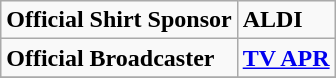<table class="wikitable">
<tr>
<td><strong>Official Shirt Sponsor</strong></td>
<td><strong>ALDI</strong></td>
</tr>
<tr>
<td><strong>Official Broadcaster</strong></td>
<td><strong><a href='#'>TV APR</a></strong></td>
</tr>
<tr>
</tr>
</table>
